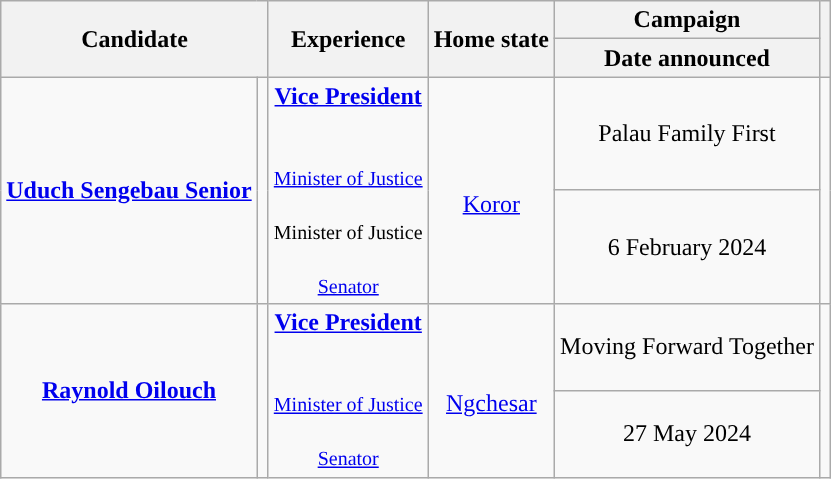<table class="wikitable" style="text-align:center;">
<tr>
<th rowspan="2" colspan="2" style="text-align:210px;">Candidate</th>
<th rowspan="2" style="text-align:150px;">Experience</th>
<th rowspan="2" style="text-align:110px;">Home state</th>
<th style="text-align:130px;">Campaign</th>
<th rowspan="2" style="text-align:50px;"></th>
</tr>
<tr>
<th>Date announced</th>
</tr>
<tr>
<td rowspan="2"> <strong><a href='#'>Uduch Sengebau Senior</a></strong><br></td>
<td rowspan="2" style="background:"></td>
<td rowspan="2"><strong><a href='#'>Vice President</a></strong><br><br><small><strong></strong></small><br><small><a href='#'>Minister of Justice</a><br></small><br><small>Minister of Justice<br></small><br><small><a href='#'>Senator</a><br></small></td>
<td rowspan="2"><br><a href='#'>Koror</a></td>
<td>Palau Family First</td>
<td rowspan="2"><br><br><br></td>
</tr>
<tr>
<td>6 February 2024</td>
</tr>
<tr>
<td rowspan="2"> <strong><a href='#'>Raynold Oilouch</a></strong><br></td>
<td rowspan="2" style="background:"></td>
<td rowspan="2"><strong><a href='#'>Vice President</a></strong><br><br><small><strong></strong></small><br><small><a href='#'>Minister of Justice</a><br></small><br><small><a href='#'>Senator</a><br></small></td>
<td rowspan="2"><br><a href='#'>Ngchesar</a></td>
<td>Moving Forward Together</td>
<td rowspan="2"><br><br><br></td>
</tr>
<tr>
<td>27 May 2024</td>
</tr>
</table>
